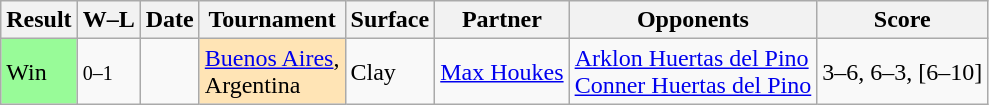<table class="sortable wikitable nowrap">
<tr>
<th>Result</th>
<th class="unsortable">W–L</th>
<th>Date</th>
<th>Tournament</th>
<th>Surface</th>
<th>Partner</th>
<th>Opponents</th>
<th class="unsortable">Score</th>
</tr>
<tr>
<td bgcolor=98FB98>Win</td>
<td><small>0–1</small></td>
<td><a href='#'></a></td>
<td style="background:moccasin;"><a href='#'>Buenos Aires</a>, <br> Argentina</td>
<td>Clay</td>
<td> <a href='#'>Max Houkes</a></td>
<td> <a href='#'>Arklon Huertas del Pino</a><br> <a href='#'>Conner Huertas del Pino</a></td>
<td>3–6, 6–3, [6–10]</td>
</tr>
</table>
